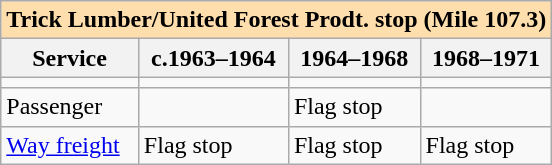<table class="wikitable">
<tr>
<th colspan="4" style="background:#ffdead;">Trick Lumber/United Forest Prodt. stop (Mile 107.3)</th>
</tr>
<tr>
<th>Service</th>
<th>c.1963–1964</th>
<th>1964–1968</th>
<th>1968–1971</th>
</tr>
<tr>
<td></td>
<td></td>
<td></td>
<td></td>
</tr>
<tr>
<td>Passenger</td>
<td></td>
<td>Flag stop</td>
<td></td>
</tr>
<tr>
<td><a href='#'>Way freight</a></td>
<td>Flag stop</td>
<td>Flag stop</td>
<td>Flag stop</td>
</tr>
</table>
